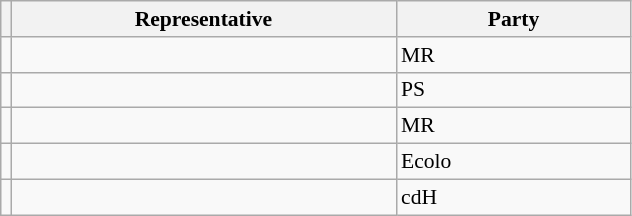<table class="sortable wikitable" style="text-align:left; font-size:90%">
<tr>
<th></th>
<th width="250">Representative</th>
<th width="150">Party</th>
</tr>
<tr>
<td></td>
<td align=left></td>
<td>MR</td>
</tr>
<tr>
<td></td>
<td align=left></td>
<td>PS</td>
</tr>
<tr>
<td></td>
<td align=left></td>
<td>MR</td>
</tr>
<tr>
<td></td>
<td align=left></td>
<td>Ecolo</td>
</tr>
<tr>
<td></td>
<td align=left></td>
<td>cdH</td>
</tr>
</table>
